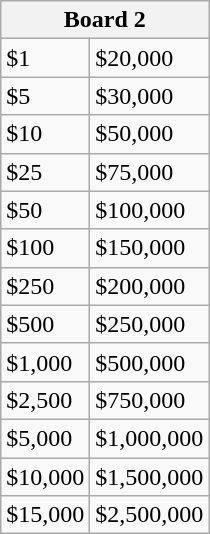<table class="wikitable">
<tr>
<th colspan="2">Board 2</th>
</tr>
<tr>
<td>$1</td>
<td>$20,000</td>
</tr>
<tr>
<td>$5</td>
<td>$30,000</td>
</tr>
<tr>
<td>$10</td>
<td>$50,000</td>
</tr>
<tr>
<td>$25</td>
<td>$75,000</td>
</tr>
<tr>
<td>$50</td>
<td>$100,000</td>
</tr>
<tr>
<td>$100</td>
<td>$150,000</td>
</tr>
<tr>
<td>$250</td>
<td>$200,000</td>
</tr>
<tr>
<td>$500</td>
<td>$250,000</td>
</tr>
<tr>
<td>$1,000</td>
<td>$500,000</td>
</tr>
<tr>
<td>$2,500</td>
<td>$750,000</td>
</tr>
<tr>
<td>$5,000</td>
<td>$1,000,000</td>
</tr>
<tr>
<td>$10,000</td>
<td>$1,500,000</td>
</tr>
<tr>
<td>$15,000</td>
<td>$2,500,000</td>
</tr>
</table>
